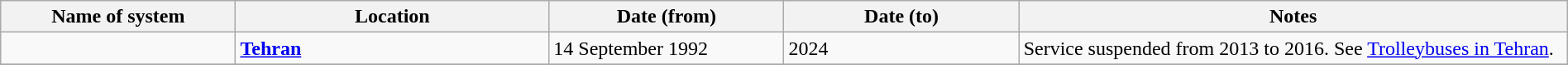<table class="wikitable" width=100%>
<tr>
<th width=15%>Name of system</th>
<th width=20%>Location</th>
<th width=15%>Date (from)</th>
<th width=15%>Date (to)</th>
<th width=35%>Notes</th>
</tr>
<tr>
<td> </td>
<td><strong><a href='#'>Tehran</a></strong></td>
<td>14 September 1992</td>
<td>2024</td>
<td>Service suspended from 2013 to 2016. See <a href='#'>Trolleybuses in Tehran</a>.</td>
</tr>
<tr>
</tr>
</table>
